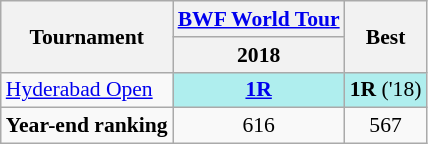<table style='font-size: 90%; text-align:center;' class='wikitable'>
<tr>
<th rowspan="2">Tournament</th>
<th colspan="1"><a href='#'>BWF World Tour</a></th>
<th rowspan="2">Best</th>
</tr>
<tr>
<th>2018</th>
</tr>
<tr>
<td align=left><a href='#'>Hyderabad Open</a></td>
<td bgcolor=AFEEEE><strong><a href='#'>1R</a></strong></td>
<td bgcolor=AFEEEE><strong>1R</strong> ('18)</td>
</tr>
<tr>
<td align=left><strong>Year-end ranking</strong></td>
<td>616</td>
<td>567</td>
</tr>
</table>
